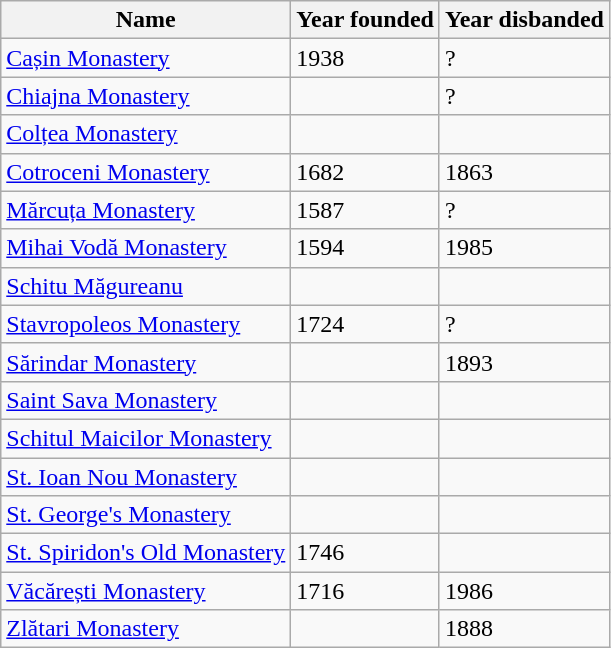<table class="wikitable sortable">
<tr>
<th>Name</th>
<th>Year founded</th>
<th>Year disbanded</th>
</tr>
<tr>
<td><a href='#'>Cașin Monastery</a></td>
<td>1938</td>
<td>?</td>
</tr>
<tr>
<td><a href='#'>Chiajna Monastery</a></td>
<td></td>
<td>?</td>
</tr>
<tr>
<td><a href='#'>Colțea Monastery</a></td>
<td></td>
<td></td>
</tr>
<tr>
<td><a href='#'>Cotroceni Monastery</a></td>
<td>1682</td>
<td>1863</td>
</tr>
<tr>
<td><a href='#'>Mărcuța Monastery</a></td>
<td>1587</td>
<td>?</td>
</tr>
<tr>
<td><a href='#'>Mihai Vodă Monastery</a></td>
<td>1594</td>
<td>1985</td>
</tr>
<tr>
<td><a href='#'>Schitu Măgureanu</a></td>
<td></td>
<td></td>
</tr>
<tr>
<td><a href='#'>Stavropoleos Monastery</a></td>
<td>1724</td>
<td>?</td>
</tr>
<tr>
<td><a href='#'>Sărindar Monastery</a></td>
<td></td>
<td>1893</td>
</tr>
<tr>
<td><a href='#'>Saint Sava Monastery</a></td>
<td></td>
<td></td>
</tr>
<tr>
<td><a href='#'>Schitul Maicilor Monastery</a></td>
<td></td>
<td></td>
</tr>
<tr>
<td><a href='#'>St. Ioan Nou Monastery</a></td>
<td></td>
<td></td>
</tr>
<tr>
<td><a href='#'>St. George's Monastery</a></td>
<td></td>
<td></td>
</tr>
<tr>
<td><a href='#'>St. Spiridon's Old Monastery</a></td>
<td>1746</td>
<td></td>
</tr>
<tr>
<td><a href='#'>Văcărești Monastery</a></td>
<td>1716</td>
<td>1986</td>
</tr>
<tr>
<td><a href='#'>Zlătari Monastery</a></td>
<td></td>
<td>1888</td>
</tr>
</table>
